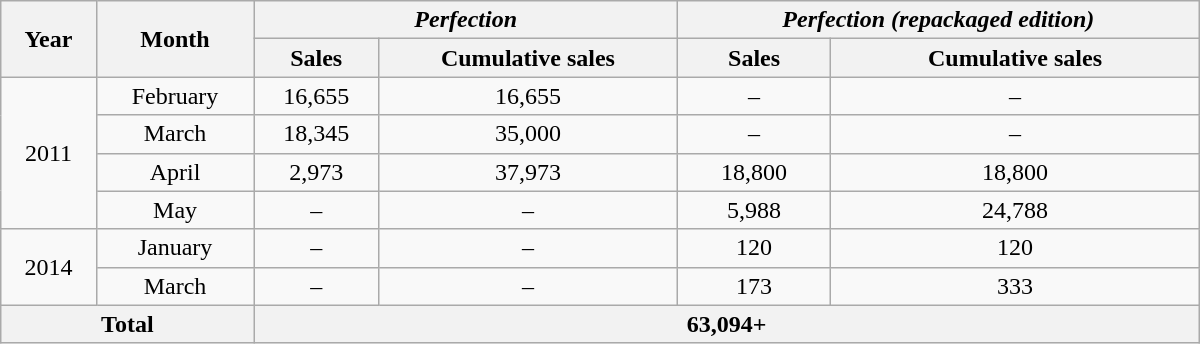<table class="wikitable" style="text-align:center; width:800px">
<tr>
<th rowspan=2>Year</th>
<th rowspan=2>Month</th>
<th colspan=2><em> Perfection</em> </th>
<th colspan=3><em> Perfection</em>  <em>(repackaged edition)</em></th>
</tr>
<tr>
<th>Sales</th>
<th>Cumulative sales</th>
<th>Sales</th>
<th>Cumulative sales</th>
</tr>
<tr>
<td rowspan=4>2011</td>
<td>February</td>
<td>16,655</td>
<td>16,655</td>
<td>–</td>
<td>–</td>
</tr>
<tr>
<td>March</td>
<td>18,345</td>
<td>35,000</td>
<td>–</td>
<td>–</td>
</tr>
<tr>
<td>April</td>
<td>2,973</td>
<td>37,973</td>
<td>18,800</td>
<td>18,800</td>
</tr>
<tr>
<td>May</td>
<td>–</td>
<td>–</td>
<td>5,988</td>
<td>24,788</td>
</tr>
<tr>
<td rowspan=2>2014</td>
<td>January</td>
<td>–</td>
<td>–</td>
<td>120</td>
<td>120</td>
</tr>
<tr>
<td>March</td>
<td>–</td>
<td>–</td>
<td>173</td>
<td>333</td>
</tr>
<tr>
<th colspan=2>Total</th>
<th colspan=7>63,094+</th>
</tr>
</table>
